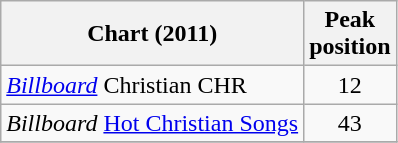<table class="wikitable">
<tr>
<th>Chart (2011)</th>
<th>Peak<br>position</th>
</tr>
<tr>
<td><em><a href='#'>Billboard</a></em> Christian CHR</td>
<td align="center">12</td>
</tr>
<tr>
<td><em>Billboard</em> <a href='#'>Hot Christian Songs</a></td>
<td align="center">43</td>
</tr>
<tr>
</tr>
</table>
